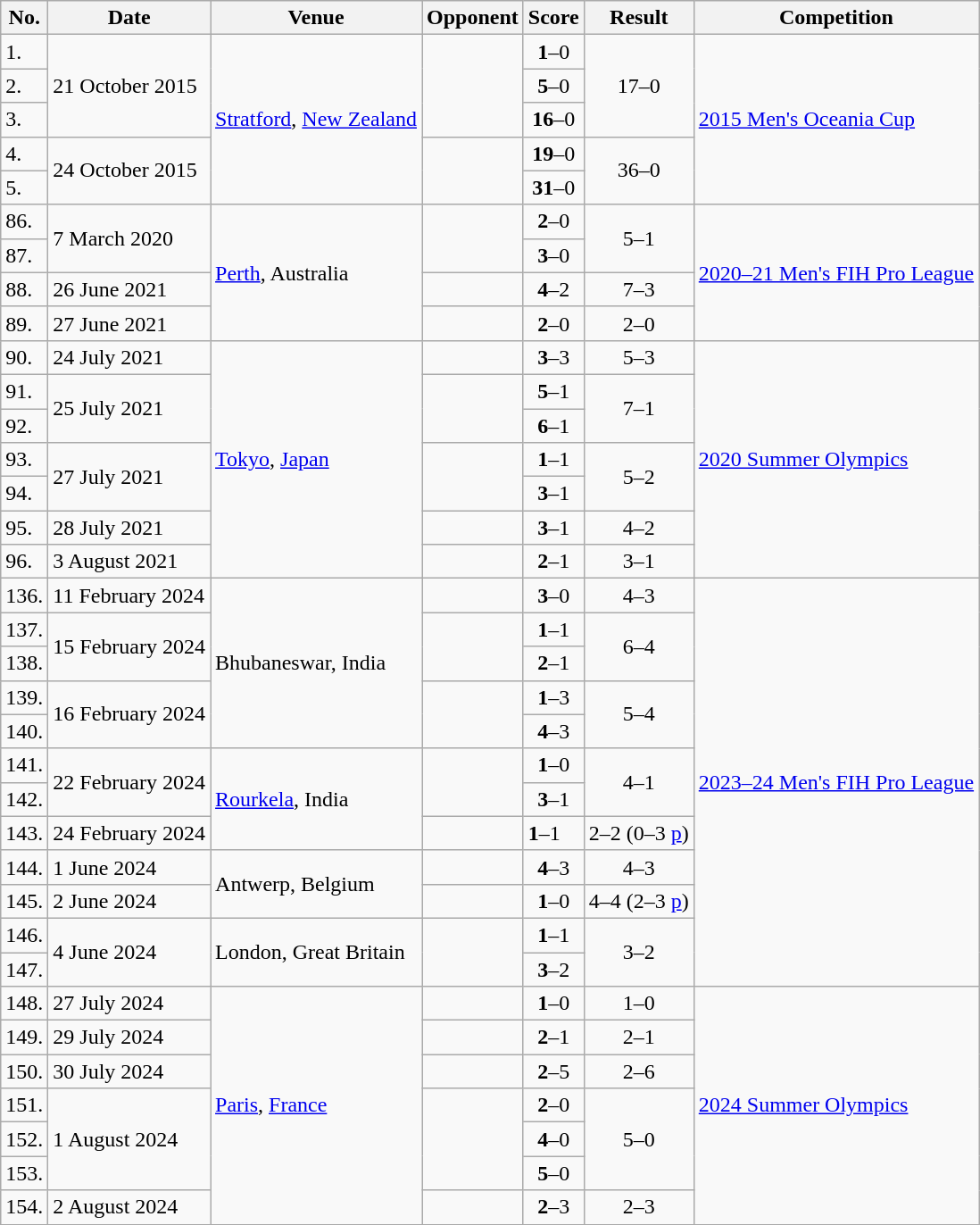<table class="wikitable">
<tr>
<th>No.</th>
<th>Date</th>
<th>Venue</th>
<th>Opponent</th>
<th>Score</th>
<th>Result</th>
<th>Competition</th>
</tr>
<tr>
<td>1.</td>
<td rowspan=3>21 October 2015</td>
<td rowspan=5><a href='#'>Stratford</a>, <a href='#'>New Zealand</a></td>
<td rowspan=3></td>
<td align=center><strong>1</strong>–0</td>
<td rowspan=3 align=center>17–0</td>
<td rowspan=5><a href='#'>2015 Men's Oceania Cup</a></td>
</tr>
<tr>
<td>2.</td>
<td align=center><strong>5</strong>–0</td>
</tr>
<tr>
<td>3.</td>
<td align=center><strong>16</strong>–0</td>
</tr>
<tr>
<td>4.</td>
<td rowspan=2>24 October 2015</td>
<td rowspan=2></td>
<td align=center><strong>19</strong>–0</td>
<td rowspan=2 align=center>36–0</td>
</tr>
<tr>
<td>5.</td>
<td align=center><strong>31</strong>–0</td>
</tr>
<tr>
<td>86.</td>
<td rowspan=2>7 March 2020</td>
<td rowspan=4><a href='#'>Perth</a>, Australia</td>
<td rowspan=2></td>
<td align=center><strong>2</strong>–0</td>
<td rowspan=2 align=center>5–1</td>
<td rowspan=4><a href='#'>2020–21 Men's FIH Pro League</a></td>
</tr>
<tr>
<td>87.</td>
<td align=center><strong>3</strong>–0</td>
</tr>
<tr>
<td>88.</td>
<td>26 June 2021</td>
<td></td>
<td align=center><strong>4</strong>–2</td>
<td align=center>7–3</td>
</tr>
<tr>
<td>89.</td>
<td>27 June 2021</td>
<td></td>
<td align=center><strong>2</strong>–0</td>
<td align=center>2–0</td>
</tr>
<tr>
<td>90.</td>
<td>24 July 2021</td>
<td rowspan=7><a href='#'>Tokyo</a>, <a href='#'>Japan</a></td>
<td></td>
<td align=center><strong>3</strong>–3</td>
<td align=center>5–3</td>
<td rowspan=7><a href='#'>2020 Summer Olympics</a></td>
</tr>
<tr>
<td>91.</td>
<td rowspan=2>25 July 2021</td>
<td rowspan=2></td>
<td align=center><strong>5</strong>–1</td>
<td rowspan=2 align=center>7–1</td>
</tr>
<tr>
<td>92.</td>
<td align=center><strong>6</strong>–1</td>
</tr>
<tr>
<td>93.</td>
<td rowspan=2>27 July 2021</td>
<td rowspan=2></td>
<td align=center><strong>1</strong>–1</td>
<td rowspan=2 align=center>5–2</td>
</tr>
<tr>
<td>94.</td>
<td align=center><strong>3</strong>–1</td>
</tr>
<tr>
<td>95.</td>
<td>28 July 2021</td>
<td></td>
<td align=center><strong>3</strong>–1</td>
<td align=center>4–2</td>
</tr>
<tr>
<td>96.</td>
<td>3 August 2021</td>
<td></td>
<td align=center><strong>2</strong>–1</td>
<td align=center>3–1</td>
</tr>
<tr>
<td>136.</td>
<td>11 February 2024</td>
<td rowspan=5>Bhubaneswar, India</td>
<td></td>
<td align=center><strong>3</strong>–0</td>
<td align=center>4–3</td>
<td rowspan=12><a href='#'>2023–24 Men's FIH Pro League</a></td>
</tr>
<tr>
<td>137.</td>
<td rowspan=2>15 February 2024</td>
<td rowspan=2></td>
<td align=center><strong>1</strong>–1</td>
<td rowspan=2 align=center>6–4</td>
</tr>
<tr>
<td>138.</td>
<td align=center><strong>2</strong>–1</td>
</tr>
<tr>
<td>139.</td>
<td rowspan=2>16 February 2024</td>
<td rowspan=2></td>
<td align=center><strong>1</strong>–3</td>
<td rowspan=2 align=center>5–4</td>
</tr>
<tr>
<td>140.</td>
<td align=center><strong>4</strong>–3</td>
</tr>
<tr>
<td>141.</td>
<td rowspan=2>22 February 2024</td>
<td rowspan=3><a href='#'>Rourkela</a>, India</td>
<td rowspan=2></td>
<td align=center><strong>1</strong>–0</td>
<td rowspan=2 align=center>4–1</td>
</tr>
<tr>
<td>142.</td>
<td align=center><strong>3</strong>–1</td>
</tr>
<tr>
<td>143.</td>
<td>24 February 2024</td>
<td></td>
<td align=centr><strong>1</strong>–1</td>
<td align=center>2–2 (0–3 <a href='#'>p</a>)</td>
</tr>
<tr>
<td>144.</td>
<td>1 June 2024</td>
<td rowspan=2>Antwerp, Belgium</td>
<td></td>
<td align=center><strong>4</strong>–3</td>
<td align=center>4–3</td>
</tr>
<tr>
<td>145.</td>
<td>2 June 2024</td>
<td></td>
<td align=center><strong>1</strong>–0</td>
<td align=center>4–4 (2–3 <a href='#'>p</a>)</td>
</tr>
<tr>
<td>146.</td>
<td rowspan=2>4 June 2024</td>
<td rowspan=2>London, Great Britain</td>
<td rowspan=2></td>
<td align=center><strong>1</strong>–1</td>
<td rowspan=2 align=center>3–2</td>
</tr>
<tr>
<td>147.</td>
<td align=center><strong>3</strong>–2</td>
</tr>
<tr>
<td>148.</td>
<td>27 July 2024</td>
<td rowspan=7><a href='#'>Paris</a>, <a href='#'>France</a></td>
<td></td>
<td align=center><strong>1</strong>–0</td>
<td align=center>1–0</td>
<td rowspan=7><a href='#'>2024 Summer Olympics</a></td>
</tr>
<tr>
<td>149.</td>
<td>29 July 2024</td>
<td></td>
<td align=center><strong>2</strong>–1</td>
<td align=center>2–1</td>
</tr>
<tr>
<td>150.</td>
<td>30 July 2024</td>
<td></td>
<td align=center><strong>2</strong>–5</td>
<td align=center>2–6</td>
</tr>
<tr>
<td>151.</td>
<td rowspan=3>1 August 2024</td>
<td rowspan=3></td>
<td align=center><strong>2</strong>–0</td>
<td rowspan=3 align=center>5–0</td>
</tr>
<tr>
<td>152.</td>
<td align=center><strong>4</strong>–0</td>
</tr>
<tr>
<td>153.</td>
<td align=center><strong>5</strong>–0</td>
</tr>
<tr>
<td>154.</td>
<td>2 August 2024</td>
<td></td>
<td align=center><strong>2</strong>–3</td>
<td align=center>2–3</td>
</tr>
<tr>
</tr>
</table>
